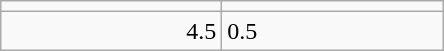<table class="wikitable">
<tr>
<td align=center width=140></td>
<td align=center width=140></td>
</tr>
<tr>
<td align=right>4.5</td>
<td>0.5</td>
</tr>
</table>
